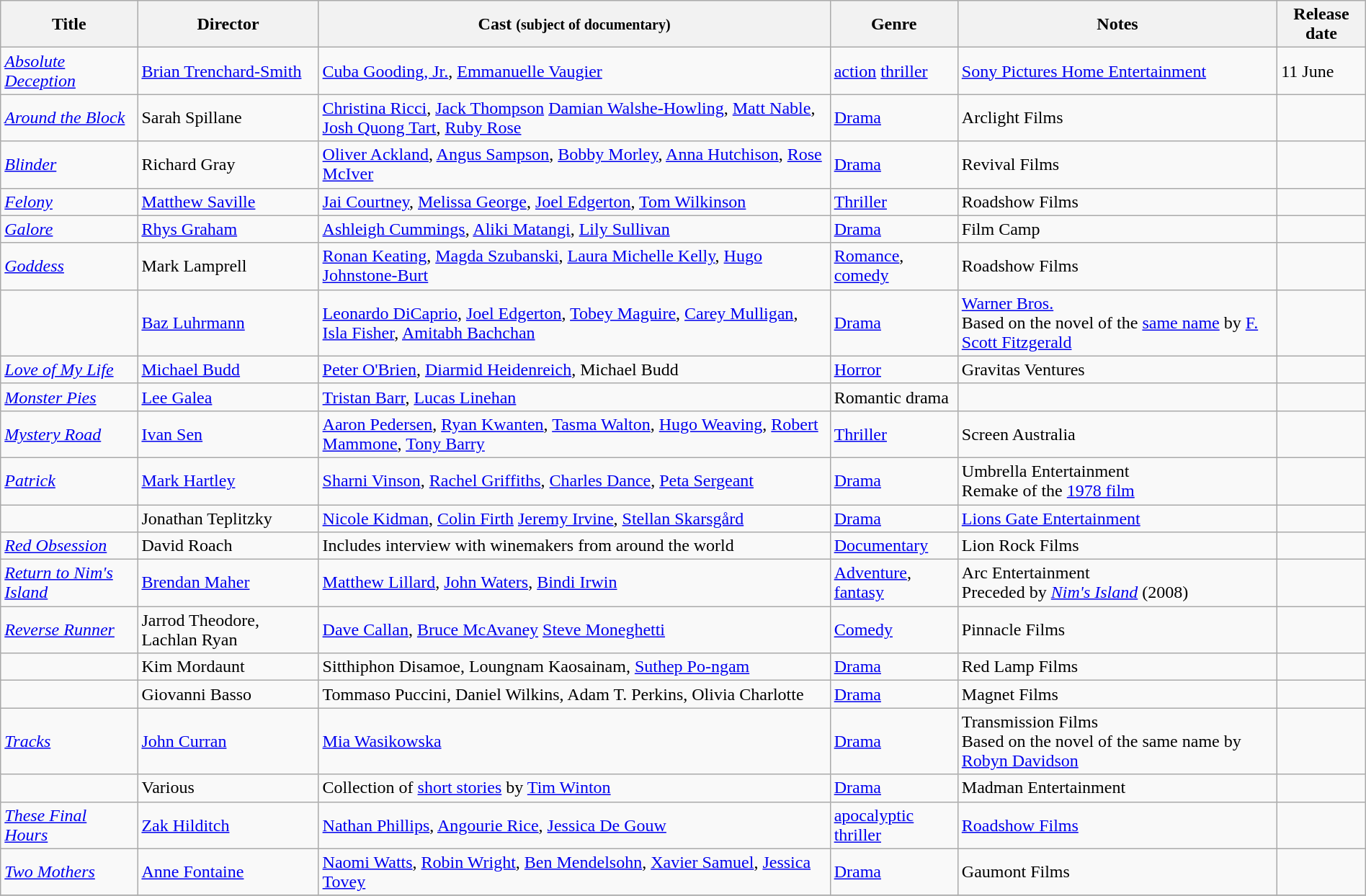<table class="wikitable sortable" style="width:100%;">
<tr>
<th>Title</th>
<th>Director</th>
<th>Cast <small>(subject of documentary)</small></th>
<th>Genre</th>
<th>Notes</th>
<th>Release date</th>
</tr>
<tr>
<td><span></span> <em><a href='#'>Absolute Deception</a></em></td>
<td><a href='#'>Brian Trenchard-Smith</a></td>
<td><a href='#'>Cuba Gooding, Jr.</a>, <a href='#'>Emmanuelle Vaugier</a></td>
<td><a href='#'>action</a> <a href='#'>thriller</a></td>
<td><a href='#'>Sony Pictures Home Entertainment</a></td>
<td>11 June</td>
</tr>
<tr>
<td><span></span> <em><a href='#'>Around the Block</a></em></td>
<td>Sarah Spillane</td>
<td><a href='#'>Christina Ricci</a>, <a href='#'>Jack Thompson</a> <a href='#'>Damian Walshe-Howling</a>, <a href='#'>Matt Nable</a>, <a href='#'>Josh Quong Tart</a>, <a href='#'>Ruby Rose</a></td>
<td><a href='#'>Drama</a></td>
<td>Arclight Films</td>
<td></td>
</tr>
<tr>
<td><span></span> <em><a href='#'>Blinder</a></em></td>
<td>Richard Gray</td>
<td><a href='#'>Oliver Ackland</a>, <a href='#'>Angus Sampson</a>, <a href='#'>Bobby Morley</a>, <a href='#'>Anna Hutchison</a>, <a href='#'>Rose McIver</a></td>
<td><a href='#'>Drama</a></td>
<td>Revival Films</td>
<td></td>
</tr>
<tr>
<td><span></span> <em><a href='#'>Felony</a></em></td>
<td><a href='#'>Matthew Saville</a></td>
<td><a href='#'>Jai Courtney</a>, <a href='#'>Melissa George</a>, <a href='#'>Joel Edgerton</a>, <a href='#'>Tom Wilkinson</a></td>
<td><a href='#'>Thriller</a></td>
<td>Roadshow Films</td>
<td></td>
</tr>
<tr>
<td><span></span> <em><a href='#'>Galore</a></em></td>
<td><a href='#'>Rhys Graham</a></td>
<td><a href='#'>Ashleigh Cummings</a>, <a href='#'>Aliki Matangi</a>, <a href='#'>Lily Sullivan</a></td>
<td><a href='#'>Drama</a></td>
<td>Film Camp</td>
<td></td>
</tr>
<tr>
<td><span></span> <em><a href='#'>Goddess</a></em></td>
<td>Mark Lamprell</td>
<td><a href='#'>Ronan Keating</a>, <a href='#'>Magda Szubanski</a>, <a href='#'>Laura Michelle Kelly</a>, <a href='#'>Hugo Johnstone-Burt</a></td>
<td><a href='#'>Romance</a>, <a href='#'>comedy</a></td>
<td>Roadshow Films</td>
<td></td>
</tr>
<tr>
<td><em></em></td>
<td><a href='#'>Baz Luhrmann</a></td>
<td><a href='#'>Leonardo DiCaprio</a>, <a href='#'>Joel Edgerton</a>, <a href='#'>Tobey Maguire</a>, <a href='#'>Carey Mulligan</a>, <a href='#'>Isla Fisher</a>, <a href='#'>Amitabh Bachchan</a></td>
<td><a href='#'>Drama</a></td>
<td><a href='#'>Warner Bros.</a><br>Based on the novel of the <a href='#'>same name</a> by <a href='#'>F. Scott Fitzgerald</a></td>
<td></td>
</tr>
<tr>
<td><span></span> <em><a href='#'>Love of My Life</a></em></td>
<td><a href='#'>Michael Budd</a></td>
<td><a href='#'>Peter O'Brien</a>, <a href='#'>Diarmid Heidenreich</a>, Michael Budd</td>
<td><a href='#'>Horror</a></td>
<td>Gravitas Ventures</td>
<td></td>
</tr>
<tr>
<td><span></span><em><a href='#'>Monster Pies</a></em></td>
<td><a href='#'>Lee Galea</a></td>
<td><a href='#'>Tristan Barr</a>, <a href='#'>Lucas Linehan</a></td>
<td>Romantic drama</td>
<td></td>
<td></td>
</tr>
<tr>
<td><em><a href='#'>Mystery Road</a></em></td>
<td><a href='#'>Ivan Sen</a></td>
<td><a href='#'>Aaron Pedersen</a>, <a href='#'>Ryan Kwanten</a>, <a href='#'>Tasma Walton</a>, <a href='#'>Hugo Weaving</a>, <a href='#'>Robert Mammone</a>, <a href='#'>Tony Barry</a></td>
<td><a href='#'>Thriller</a></td>
<td>Screen Australia</td>
<td></td>
</tr>
<tr>
<td><span></span> <em><a href='#'>Patrick</a></em></td>
<td><a href='#'>Mark Hartley</a></td>
<td><a href='#'>Sharni Vinson</a>, <a href='#'>Rachel Griffiths</a>, <a href='#'>Charles Dance</a>, <a href='#'>Peta Sergeant</a></td>
<td><a href='#'>Drama</a></td>
<td>Umbrella Entertainment<br>Remake of the <a href='#'>1978 film</a></td>
<td></td>
</tr>
<tr>
<td><span></span>   <em></em></td>
<td>Jonathan Teplitzky</td>
<td><a href='#'>Nicole Kidman</a>, <a href='#'>Colin Firth</a> <a href='#'>Jeremy Irvine</a>, <a href='#'>Stellan Skarsgård</a></td>
<td><a href='#'>Drama</a></td>
<td><a href='#'>Lions Gate Entertainment</a></td>
<td></td>
</tr>
<tr>
<td><em><a href='#'>Red Obsession</a></em></td>
<td>David Roach</td>
<td>Includes interview with winemakers from around the world</td>
<td><a href='#'>Documentary</a></td>
<td>Lion Rock Films</td>
<td></td>
</tr>
<tr>
<td><em><a href='#'>Return to Nim's Island</a></em></td>
<td><a href='#'>Brendan Maher</a></td>
<td><a href='#'>Matthew Lillard</a>, <a href='#'>John Waters</a>, <a href='#'>Bindi Irwin</a></td>
<td><a href='#'>Adventure</a>, <a href='#'>fantasy</a></td>
<td>Arc Entertainment<br>Preceded by <em><a href='#'>Nim's Island</a></em> (2008)</td>
<td></td>
</tr>
<tr>
<td><em><a href='#'>Reverse Runner</a></em></td>
<td>Jarrod Theodore, Lachlan Ryan</td>
<td><a href='#'>Dave Callan</a>, <a href='#'>Bruce McAvaney</a> <a href='#'>Steve Moneghetti</a></td>
<td><a href='#'>Comedy</a></td>
<td>Pinnacle Films</td>
<td></td>
</tr>
<tr>
<td><em></em></td>
<td>Kim Mordaunt</td>
<td>Sitthiphon Disamoe, Loungnam Kaosainam, <a href='#'>Suthep Po-ngam</a></td>
<td><a href='#'>Drama</a></td>
<td>Red Lamp Films</td>
<td></td>
</tr>
<tr>
<td><span></span> <em></em></td>
<td>Giovanni Basso</td>
<td>Tommaso Puccini, Daniel Wilkins, Adam T. Perkins, Olivia Charlotte</td>
<td><a href='#'>Drama</a></td>
<td>Magnet Films</td>
<td></td>
</tr>
<tr>
<td><span></span> <em><a href='#'>Tracks</a></em></td>
<td><a href='#'>John Curran</a></td>
<td><a href='#'>Mia Wasikowska</a></td>
<td><a href='#'>Drama</a></td>
<td>Transmission Films<br>Based on the novel of the same name by <a href='#'>Robyn Davidson</a></td>
<td></td>
</tr>
<tr>
<td><em></em></td>
<td>Various</td>
<td>Collection of <a href='#'>short stories</a> by <a href='#'>Tim Winton</a></td>
<td><a href='#'>Drama</a></td>
<td>Madman Entertainment</td>
<td></td>
</tr>
<tr>
<td><em><a href='#'>These Final Hours</a></em></td>
<td><a href='#'>Zak Hilditch</a></td>
<td><a href='#'>Nathan Phillips</a>, <a href='#'>Angourie Rice</a>, <a href='#'>Jessica De Gouw</a></td>
<td><a href='#'>apocalyptic</a> <a href='#'>thriller</a></td>
<td><a href='#'>Roadshow Films</a></td>
<td></td>
</tr>
<tr>
<td><em><a href='#'>Two Mothers</a></em></td>
<td><a href='#'>Anne Fontaine</a></td>
<td><a href='#'>Naomi Watts</a>, <a href='#'>Robin Wright</a>, <a href='#'>Ben Mendelsohn</a>, <a href='#'>Xavier Samuel</a>, <a href='#'>Jessica Tovey</a></td>
<td><a href='#'>Drama</a></td>
<td>Gaumont Films</td>
<td></td>
</tr>
<tr>
</tr>
</table>
